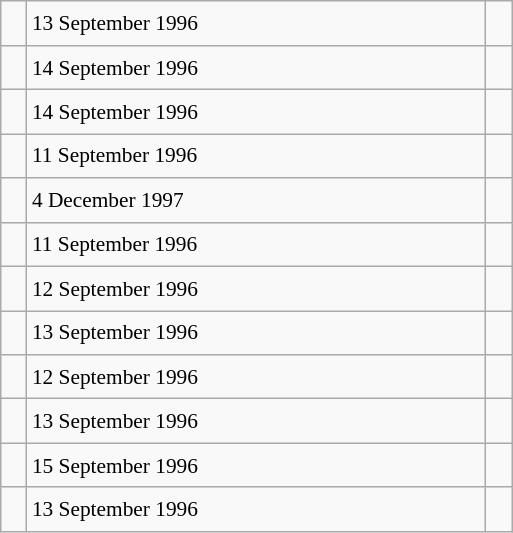<table class="wikitable" style="font-size: 89%; float: left; width: 24em; margin-right: 1em; line-height: 1.6em !important; height: 310px;">
<tr>
<td></td>
<td>13 September 1996</td>
<td></td>
</tr>
<tr>
<td></td>
<td>14 September 1996</td>
<td></td>
</tr>
<tr>
<td></td>
<td>14 September 1996</td>
<td></td>
</tr>
<tr>
<td></td>
<td>11 September 1996</td>
<td></td>
</tr>
<tr>
<td></td>
<td>4 December 1997</td>
<td></td>
</tr>
<tr>
<td></td>
<td>11 September 1996</td>
<td></td>
</tr>
<tr>
<td></td>
<td>12 September 1996</td>
<td></td>
</tr>
<tr>
<td></td>
<td>13 September 1996</td>
<td></td>
</tr>
<tr>
<td></td>
<td>12 September 1996</td>
<td></td>
</tr>
<tr>
<td></td>
<td>13 September 1996</td>
<td></td>
</tr>
<tr>
<td></td>
<td>15 September 1996</td>
<td></td>
</tr>
<tr>
<td></td>
<td>13 September 1996</td>
<td></td>
</tr>
</table>
